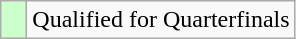<table class="wikitable">
<tr>
<td width=10px bgcolor=#ccffcc></td>
<td>Qualified for Quarterfinals</td>
</tr>
</table>
